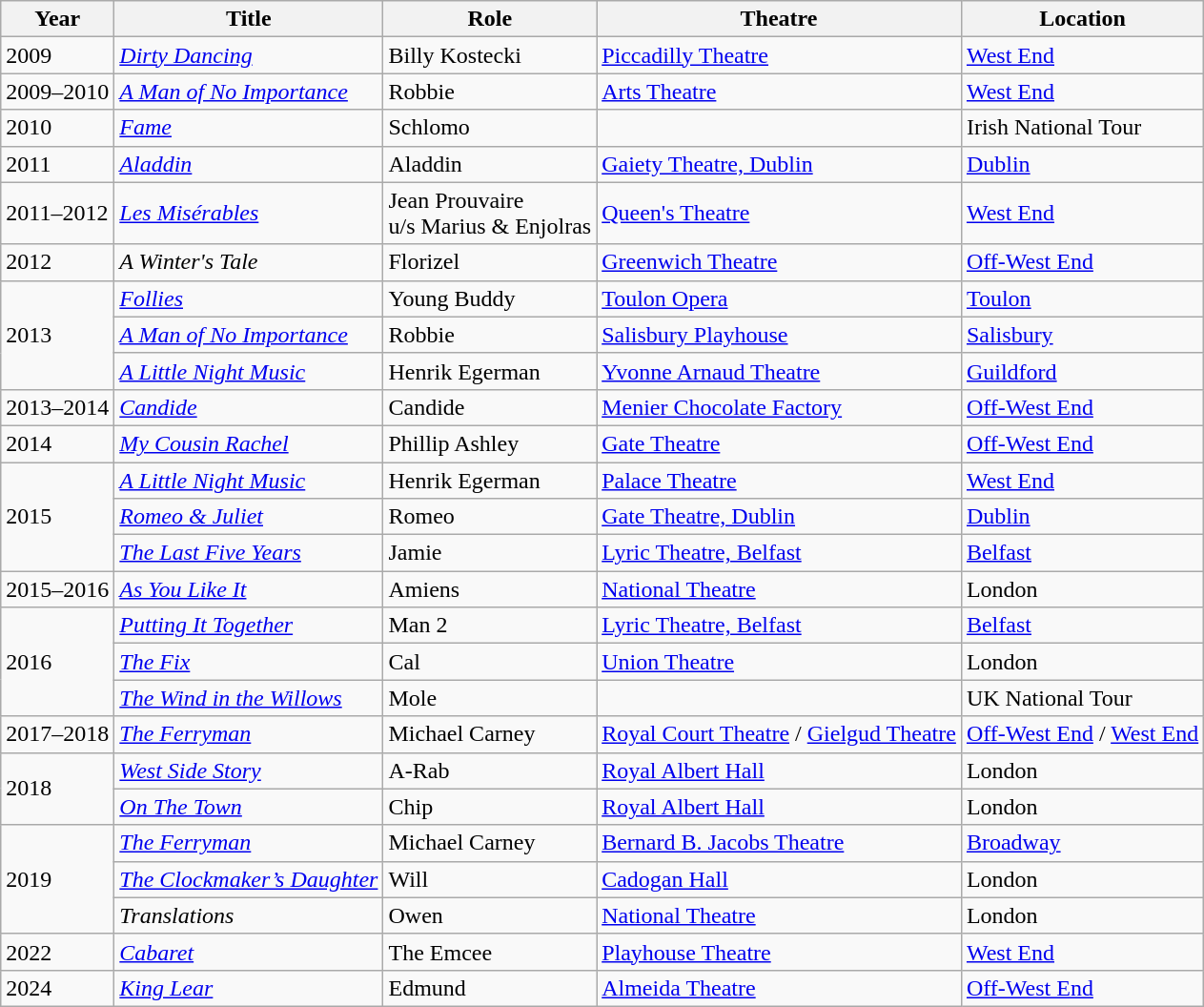<table class="wikitable sortable">
<tr>
<th>Year</th>
<th>Title</th>
<th>Role</th>
<th>Theatre</th>
<th>Location</th>
</tr>
<tr>
<td>2009</td>
<td><em><a href='#'>Dirty Dancing</a></em></td>
<td>Billy Kostecki</td>
<td><a href='#'>Piccadilly Theatre</a></td>
<td><a href='#'>West End</a></td>
</tr>
<tr>
<td>2009–2010</td>
<td><em><a href='#'>A Man of No Importance</a></em></td>
<td>Robbie</td>
<td><a href='#'>Arts Theatre</a></td>
<td><a href='#'>West End</a></td>
</tr>
<tr>
<td>2010</td>
<td><em><a href='#'>Fame</a></em></td>
<td>Schlomo</td>
<td></td>
<td>Irish National Tour</td>
</tr>
<tr>
<td>2011</td>
<td><em><a href='#'>Aladdin</a></em></td>
<td>Aladdin</td>
<td><a href='#'>Gaiety Theatre, Dublin</a></td>
<td><a href='#'>Dublin</a></td>
</tr>
<tr>
<td>2011–2012</td>
<td><em><a href='#'>Les Misérables</a></em></td>
<td>Jean Prouvaire<br>u/s Marius & Enjolras</td>
<td><a href='#'>Queen's Theatre</a></td>
<td><a href='#'>West End</a></td>
</tr>
<tr>
<td>2012</td>
<td><em>A Winter's Tale</em></td>
<td>Florizel</td>
<td><a href='#'>Greenwich Theatre</a></td>
<td><a href='#'>Off-West End</a></td>
</tr>
<tr>
<td rowspan="3">2013</td>
<td><em><a href='#'>Follies</a></em></td>
<td>Young Buddy</td>
<td><a href='#'>Toulon Opera</a></td>
<td><a href='#'>Toulon</a></td>
</tr>
<tr>
<td><em><a href='#'>A Man of No Importance</a></em></td>
<td>Robbie</td>
<td><a href='#'>Salisbury Playhouse</a></td>
<td><a href='#'>Salisbury</a></td>
</tr>
<tr>
<td><em><a href='#'>A Little Night Music</a></em></td>
<td>Henrik Egerman</td>
<td><a href='#'>Yvonne Arnaud Theatre</a></td>
<td><a href='#'>Guildford</a></td>
</tr>
<tr>
<td>2013–2014</td>
<td><em><a href='#'>Candide</a></em></td>
<td>Candide</td>
<td><a href='#'>Menier Chocolate Factory</a></td>
<td><a href='#'>Off-West End</a></td>
</tr>
<tr>
<td>2014</td>
<td><em><a href='#'>My Cousin Rachel</a></em></td>
<td>Phillip Ashley</td>
<td><a href='#'>Gate Theatre</a></td>
<td><a href='#'>Off-West End</a></td>
</tr>
<tr>
<td rowspan="3">2015</td>
<td><em><a href='#'>A Little Night Music</a></em></td>
<td>Henrik Egerman</td>
<td><a href='#'>Palace Theatre</a></td>
<td><a href='#'>West End</a></td>
</tr>
<tr>
<td><em><a href='#'>Romeo & Juliet</a></em></td>
<td>Romeo</td>
<td><a href='#'>Gate Theatre, Dublin</a></td>
<td><a href='#'>Dublin</a></td>
</tr>
<tr>
<td><em><a href='#'>The Last Five Years</a></em></td>
<td>Jamie</td>
<td><a href='#'>Lyric Theatre, Belfast</a></td>
<td><a href='#'>Belfast</a></td>
</tr>
<tr>
<td>2015–2016</td>
<td><em><a href='#'>As You Like It</a></em></td>
<td>Amiens</td>
<td><a href='#'>National Theatre</a></td>
<td>London</td>
</tr>
<tr>
<td rowspan="3">2016</td>
<td><em><a href='#'>Putting It Together</a></em></td>
<td>Man 2</td>
<td><a href='#'>Lyric Theatre, Belfast</a></td>
<td><a href='#'>Belfast</a></td>
</tr>
<tr>
<td><em><a href='#'>The Fix</a></em></td>
<td>Cal</td>
<td><a href='#'>Union Theatre</a></td>
<td>London</td>
</tr>
<tr>
<td><em><a href='#'>The Wind in the Willows</a></em></td>
<td>Mole</td>
<td></td>
<td>UK National Tour</td>
</tr>
<tr>
<td>2017–2018</td>
<td><em><a href='#'>The Ferryman</a></em></td>
<td>Michael Carney</td>
<td><a href='#'>Royal Court Theatre</a> / <a href='#'>Gielgud Theatre</a></td>
<td><a href='#'>Off-West End</a> / <a href='#'>West End</a></td>
</tr>
<tr>
<td rowspan="2">2018</td>
<td><em><a href='#'>West Side Story</a></em></td>
<td>A-Rab</td>
<td><a href='#'>Royal Albert Hall</a></td>
<td>London</td>
</tr>
<tr>
<td><em><a href='#'>On The Town</a></em></td>
<td>Chip</td>
<td><a href='#'>Royal Albert Hall</a></td>
<td>London</td>
</tr>
<tr>
<td rowspan="3">2019</td>
<td><em><a href='#'>The Ferryman</a></em></td>
<td>Michael Carney</td>
<td><a href='#'>Bernard B. Jacobs Theatre</a></td>
<td><a href='#'>Broadway</a></td>
</tr>
<tr>
<td><em><a href='#'>The Clockmaker’s Daughter</a></em></td>
<td>Will</td>
<td><a href='#'>Cadogan Hall</a></td>
<td>London</td>
</tr>
<tr>
<td><em>Translations</em></td>
<td>Owen</td>
<td><a href='#'>National Theatre</a></td>
<td>London</td>
</tr>
<tr>
<td>2022</td>
<td><em><a href='#'>Cabaret</a></em></td>
<td>The Emcee</td>
<td><a href='#'>Playhouse Theatre</a></td>
<td><a href='#'>West End</a></td>
</tr>
<tr>
<td>2024</td>
<td><em><a href='#'>King Lear</a></em></td>
<td>Edmund</td>
<td><a href='#'>Almeida Theatre</a></td>
<td><a href='#'>Off-West End</a></td>
</tr>
</table>
